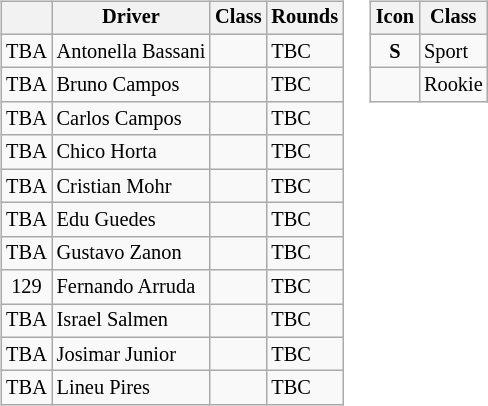<table>
<tr>
<td><br><table class="wikitable" style="font-size: 85%;">
<tr>
<th></th>
<th>Driver</th>
<th>Class</th>
<th>Rounds</th>
</tr>
<tr>
<td>TBA</td>
<td> Antonella Bassani</td>
<td></td>
<td>TBC</td>
</tr>
<tr>
<td>TBA</td>
<td> Bruno Campos</td>
<td></td>
<td>TBC</td>
</tr>
<tr>
<td>TBA</td>
<td> Carlos Campos</td>
<td></td>
<td>TBC</td>
</tr>
<tr>
<td>TBA</td>
<td> Chico Horta</td>
<td></td>
<td>TBC</td>
</tr>
<tr>
<td>TBA</td>
<td> Cristian Mohr</td>
<td></td>
<td>TBC</td>
</tr>
<tr>
<td>TBA</td>
<td> Edu Guedes</td>
<td></td>
<td>TBC</td>
</tr>
<tr>
<td>TBA</td>
<td> Gustavo Zanon</td>
<td></td>
<td>TBC</td>
</tr>
<tr>
<td align="center">129</td>
<td> Fernando Arruda</td>
<td align="center"></td>
<td>TBC</td>
</tr>
<tr>
<td>TBA</td>
<td> Israel Salmen</td>
<td></td>
<td>TBC</td>
</tr>
<tr>
<td>TBA</td>
<td> Josimar Junior</td>
<td></td>
<td>TBC</td>
</tr>
<tr>
<td>TBA</td>
<td> Lineu Pires</td>
<td></td>
<td>TBC</td>
</tr>
</table>
</td>
<td valign="top"><br><table class="wikitable" style="font-size: 85%;">
<tr>
<th>Icon</th>
<th>Class</th>
</tr>
<tr>
<td align="center"><strong><span>S</span></strong></td>
<td>Sport</td>
</tr>
<tr>
<td align="center"></td>
<td>Rookie</td>
</tr>
</table>
</td>
</tr>
</table>
